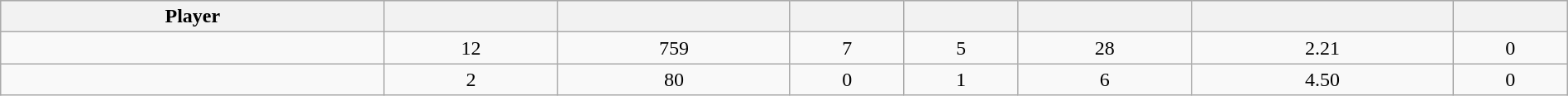<table class="wikitable sortable" style="width:100%;">
<tr style="text-align:center; background:#ddd;">
<th>Player</th>
<th></th>
<th></th>
<th></th>
<th></th>
<th></th>
<th></th>
<th></th>
</tr>
<tr align=center>
<td></td>
<td>12</td>
<td>759</td>
<td>7</td>
<td>5</td>
<td>28</td>
<td>2.21</td>
<td>0</td>
</tr>
<tr align=center>
<td></td>
<td>2</td>
<td>80</td>
<td>0</td>
<td>1</td>
<td>6</td>
<td>4.50</td>
<td>0</td>
</tr>
</table>
